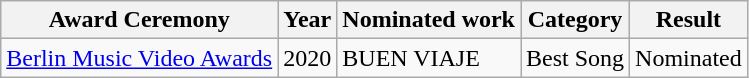<table class="wikitable">
<tr>
<th>Award Ceremony</th>
<th>Year</th>
<th>Nominated work</th>
<th>Category</th>
<th>Result</th>
</tr>
<tr>
<td><a href='#'>Berlin Music Video Awards</a></td>
<td>2020</td>
<td>BUEN VIAJE</td>
<td>Best Song</td>
<td>Nominated</td>
</tr>
</table>
